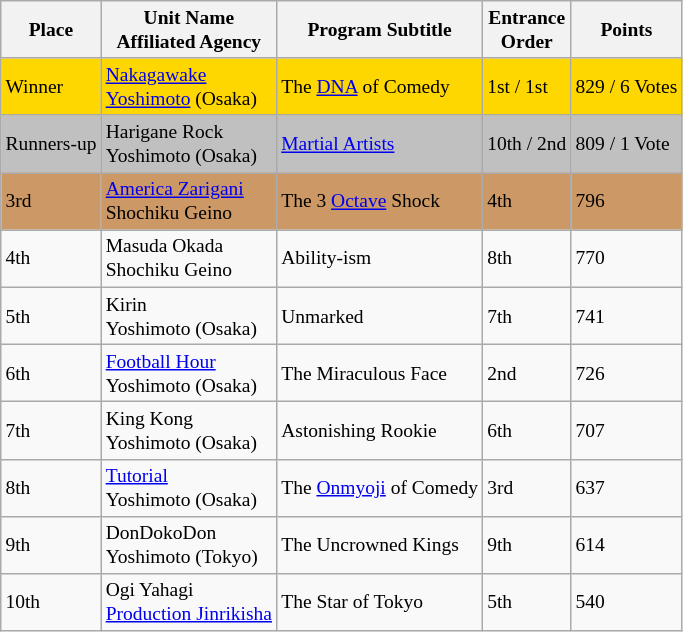<table class="sortable wikitable" style="font-size:small;">
<tr>
<th>Place</th>
<th class="unsortable">Unit Name<br>Affiliated Agency</th>
<th class="unsortable">Program Subtitle</th>
<th>Entrance<br>Order</th>
<th>Points</th>
</tr>
<tr style="background-color:gold;">
<td>Winner</td>
<td><a href='#'>Nakagawake</a><br><a href='#'>Yoshimoto</a> (Osaka)</td>
<td>The <a href='#'>DNA</a> of Comedy</td>
<td>1st / 1st</td>
<td>829 / 6 Votes</td>
</tr>
<tr style="background-color:silver;">
<td>Runners-up</td>
<td>Harigane Rock<br>Yoshimoto (Osaka)</td>
<td><a href='#'>Martial Artists</a></td>
<td>10th / 2nd</td>
<td>809 / 1 Vote</td>
</tr>
<tr style="background-color:#c96;">
<td>3rd</td>
<td><a href='#'>America Zarigani</a><br>Shochiku Geino</td>
<td>The 3 <a href='#'>Octave</a> Shock</td>
<td>4th</td>
<td>796</td>
</tr>
<tr>
<td>4th</td>
<td>Masuda Okada<br>Shochiku Geino</td>
<td>Ability-ism</td>
<td>8th</td>
<td>770</td>
</tr>
<tr>
<td>5th</td>
<td>Kirin<br>Yoshimoto (Osaka)</td>
<td>Unmarked</td>
<td>7th</td>
<td>741</td>
</tr>
<tr>
<td>6th</td>
<td><a href='#'>Football Hour</a><br>Yoshimoto (Osaka)</td>
<td>The Miraculous Face</td>
<td>2nd</td>
<td>726</td>
</tr>
<tr>
<td>7th</td>
<td>King Kong<br>Yoshimoto (Osaka)</td>
<td>Astonishing Rookie</td>
<td>6th</td>
<td>707</td>
</tr>
<tr>
<td>8th</td>
<td><a href='#'>Tutorial</a><br>Yoshimoto (Osaka)</td>
<td>The <a href='#'>Onmyoji</a> of Comedy</td>
<td>3rd</td>
<td>637</td>
</tr>
<tr>
<td>9th</td>
<td>DonDokoDon<br>Yoshimoto (Tokyo)</td>
<td>The Uncrowned Kings</td>
<td>9th</td>
<td>614</td>
</tr>
<tr>
<td>10th</td>
<td>Ogi Yahagi<br><a href='#'>Production Jinrikisha</a></td>
<td>The Star of Tokyo</td>
<td>5th</td>
<td>540</td>
</tr>
</table>
